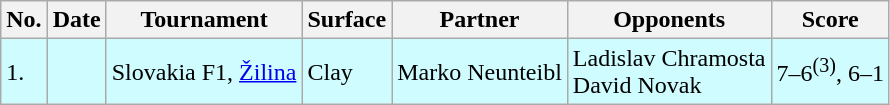<table class="sortable wikitable">
<tr>
<th>No.</th>
<th>Date</th>
<th>Tournament</th>
<th>Surface</th>
<th>Partner</th>
<th>Opponents</th>
<th class="unsortable">Score</th>
</tr>
<tr style="background:#cffcff;">
<td>1.</td>
<td></td>
<td>Slovakia F1, <a href='#'>Žilina</a></td>
<td>Clay</td>
<td> Marko Neunteibl</td>
<td> Ladislav Chramosta <br>  David Novak</td>
<td>7–6<sup>(3)</sup>, 6–1</td>
</tr>
</table>
